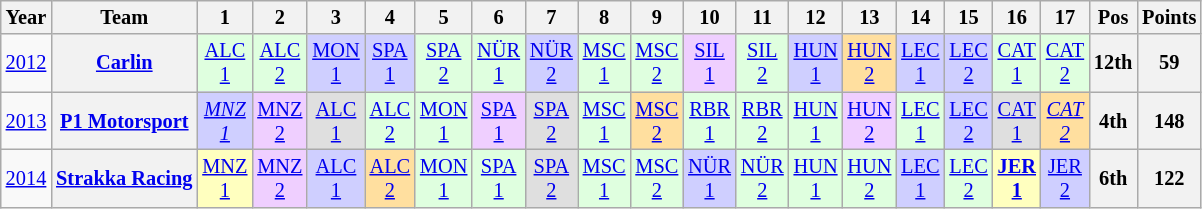<table class="wikitable" style="text-align:center; font-size:85%">
<tr>
<th>Year</th>
<th>Team</th>
<th>1</th>
<th>2</th>
<th>3</th>
<th>4</th>
<th>5</th>
<th>6</th>
<th>7</th>
<th>8</th>
<th>9</th>
<th>10</th>
<th>11</th>
<th>12</th>
<th>13</th>
<th>14</th>
<th>15</th>
<th>16</th>
<th>17</th>
<th>Pos</th>
<th>Points</th>
</tr>
<tr>
<td><a href='#'>2012</a></td>
<th nowrap><a href='#'>Carlin</a></th>
<td style="background:#DFFFDF;"><a href='#'>ALC<br>1</a><br></td>
<td style="background:#DFFFDF;"><a href='#'>ALC<br>2</a><br></td>
<td style="background:#CFCFFF;"><a href='#'>MON<br>1</a><br></td>
<td style="background:#CFCFFF;"><a href='#'>SPA<br>1</a><br></td>
<td style="background:#DFFFDF;"><a href='#'>SPA<br>2</a><br></td>
<td style="background:#DFFFDF;"><a href='#'>NÜR<br>1</a><br></td>
<td style="background:#CFCFFF;"><a href='#'>NÜR<br>2</a><br></td>
<td style="background:#DFFFDF;"><a href='#'>MSC<br>1</a><br></td>
<td style="background:#DFFFDF;"><a href='#'>MSC<br>2</a><br></td>
<td style="background:#EFCFFF;"><a href='#'>SIL<br>1</a><br></td>
<td style="background:#DFFFDF;"><a href='#'>SIL<br>2</a><br></td>
<td style="background:#CFCFFF;"><a href='#'>HUN<br>1</a><br></td>
<td style="background:#FFDF9F;"><a href='#'>HUN<br>2</a><br></td>
<td style="background:#CFCFFF;"><a href='#'>LEC<br>1</a><br></td>
<td style="background:#CFCFFF;"><a href='#'>LEC<br>2</a><br></td>
<td style="background:#DFFFDF;"><a href='#'>CAT<br>1</a><br></td>
<td style="background:#DFFFDF;"><a href='#'>CAT<br>2</a><br></td>
<th>12th</th>
<th>59</th>
</tr>
<tr>
<td><a href='#'>2013</a></td>
<th nowrap><a href='#'>P1 Motorsport</a></th>
<td style="background:#CFCFFF;"><em><a href='#'>MNZ<br>1</a></em><br></td>
<td style="background:#EFCFFF;"><a href='#'>MNZ<br>2</a><br></td>
<td style="background:#DFDFDF;"><a href='#'>ALC<br>1</a><br></td>
<td style="background:#DFFFDF;"><a href='#'>ALC<br>2</a><br></td>
<td style="background:#DFFFDF;"><a href='#'>MON<br>1</a><br></td>
<td style="background:#EFCFFF;"><a href='#'>SPA<br>1</a><br></td>
<td style="background:#DFDFDF;"><a href='#'>SPA<br>2</a><br></td>
<td style="background:#DFFFDF;"><a href='#'>MSC<br>1</a><br></td>
<td style="background:#FFDF9F;"><a href='#'>MSC<br>2</a><br></td>
<td style="background:#DFFFDF;"><a href='#'>RBR<br>1</a><br></td>
<td style="background:#DFFFDF;"><a href='#'>RBR<br>2</a><br></td>
<td style="background:#DFFFDF;"><a href='#'>HUN<br>1</a><br></td>
<td style="background:#EFCFFF;"><a href='#'>HUN<br>2</a><br></td>
<td style="background:#DFFFDF;"><a href='#'>LEC<br>1</a><br></td>
<td style="background:#CFCFFF;"><a href='#'>LEC<br>2</a><br></td>
<td style="background:#DFDFDF;"><a href='#'>CAT<br>1</a><br></td>
<td style="background:#FFDF9F;"><em><a href='#'>CAT<br>2</a></em><br></td>
<th>4th</th>
<th>148</th>
</tr>
<tr>
<td><a href='#'>2014</a></td>
<th nowrap><a href='#'>Strakka Racing</a></th>
<td style="background:#FFFFBF;"><a href='#'>MNZ<br>1</a><br></td>
<td style="background:#EFCFFF;"><a href='#'>MNZ<br>2</a><br></td>
<td style="background:#CFCFFF;"><a href='#'>ALC<br>1</a><br></td>
<td style="background:#FFDF9F;"><a href='#'>ALC<br>2</a><br></td>
<td style="background:#DFFFDF;"><a href='#'>MON<br>1</a><br></td>
<td style="background:#DFFFDF;"><a href='#'>SPA<br>1</a><br></td>
<td style="background:#DFDFDF;"><a href='#'>SPA<br>2</a><br></td>
<td style="background:#DFFFDF;"><a href='#'>MSC<br>1</a><br></td>
<td style="background:#DFFFDF;"><a href='#'>MSC<br>2</a><br></td>
<td style="background:#CFCFFF;"><a href='#'>NÜR<br>1</a><br></td>
<td style="background:#DFFFDF;"><a href='#'>NÜR<br>2</a><br></td>
<td style="background:#DFFFDF;"><a href='#'>HUN<br>1</a><br></td>
<td style="background:#DFFFDF;"><a href='#'>HUN<br>2</a><br></td>
<td style="background:#CFCFFF;"><a href='#'>LEC<br>1</a><br></td>
<td style="background:#DFFFDF;"><a href='#'>LEC<br>2</a><br></td>
<td style="background:#FFFFBF;"><strong><a href='#'>JER<br>1</a></strong><br></td>
<td style="background:#CFCFFF;"><a href='#'>JER<br>2</a><br></td>
<th>6th</th>
<th>122</th>
</tr>
</table>
